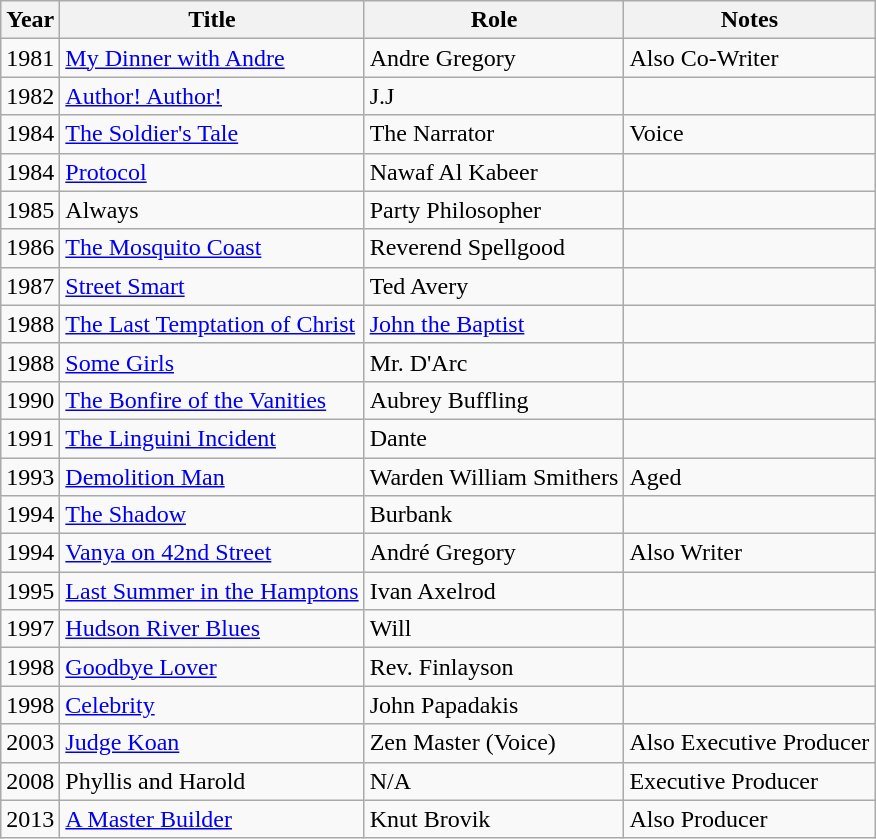<table class="wikitable">
<tr>
<th>Year</th>
<th>Title</th>
<th>Role</th>
<th>Notes</th>
</tr>
<tr>
<td>1981</td>
<td><a href='#'>My Dinner with Andre</a></td>
<td>Andre Gregory</td>
<td>Also Co-Writer</td>
</tr>
<tr>
<td>1982</td>
<td><a href='#'>Author! Author!</a></td>
<td>J.J</td>
<td></td>
</tr>
<tr>
<td>1984</td>
<td><a href='#'>The Soldier's Tale</a></td>
<td>The Narrator</td>
<td>Voice</td>
</tr>
<tr>
<td>1984</td>
<td><a href='#'>Protocol</a></td>
<td>Nawaf Al Kabeer</td>
<td></td>
</tr>
<tr>
<td>1985</td>
<td>Always</td>
<td>Party Philosopher</td>
<td></td>
</tr>
<tr>
<td>1986</td>
<td><a href='#'>The Mosquito Coast</a></td>
<td>Reverend Spellgood</td>
<td></td>
</tr>
<tr>
<td>1987</td>
<td><a href='#'>Street Smart</a></td>
<td>Ted Avery</td>
<td></td>
</tr>
<tr>
<td>1988</td>
<td><a href='#'>The Last Temptation of Christ</a></td>
<td><a href='#'>John the Baptist</a></td>
<td></td>
</tr>
<tr>
<td>1988</td>
<td><a href='#'>Some Girls</a></td>
<td>Mr. D'Arc</td>
<td></td>
</tr>
<tr>
<td>1990</td>
<td><a href='#'>The Bonfire of the Vanities</a></td>
<td>Aubrey Buffling</td>
<td></td>
</tr>
<tr>
<td>1991</td>
<td><a href='#'>The Linguini Incident</a></td>
<td>Dante</td>
<td></td>
</tr>
<tr>
<td>1993</td>
<td><a href='#'>Demolition Man</a></td>
<td>Warden William Smithers</td>
<td>Aged</td>
</tr>
<tr>
<td>1994</td>
<td><a href='#'>The Shadow</a></td>
<td>Burbank</td>
<td></td>
</tr>
<tr>
<td>1994</td>
<td><a href='#'>Vanya on 42nd Street</a></td>
<td>André Gregory</td>
<td>Also Writer</td>
</tr>
<tr>
<td>1995</td>
<td><a href='#'>Last Summer in the Hamptons</a></td>
<td>Ivan Axelrod</td>
<td></td>
</tr>
<tr>
<td>1997</td>
<td><a href='#'>Hudson River Blues</a></td>
<td>Will</td>
<td></td>
</tr>
<tr>
<td>1998</td>
<td><a href='#'>Goodbye Lover</a></td>
<td>Rev. Finlayson</td>
<td></td>
</tr>
<tr>
<td>1998</td>
<td><a href='#'>Celebrity</a></td>
<td>John Papadakis</td>
<td></td>
</tr>
<tr>
<td>2003</td>
<td><a href='#'>Judge Koan</a></td>
<td>Zen Master (Voice)</td>
<td>Also Executive Producer</td>
</tr>
<tr>
<td>2008</td>
<td>Phyllis and Harold</td>
<td>N/A</td>
<td>Executive Producer</td>
</tr>
<tr>
<td>2013</td>
<td><a href='#'>A Master Builder</a></td>
<td>Knut Brovik</td>
<td>Also Producer</td>
</tr>
</table>
